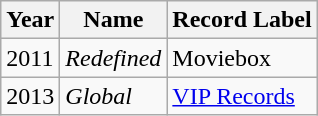<table class="wikitable">
<tr>
<th>Year</th>
<th>Name</th>
<th>Record Label</th>
</tr>
<tr>
<td>2011</td>
<td><em>Redefined</em></td>
<td>Moviebox</td>
</tr>
<tr>
<td>2013</td>
<td><em>Global</em></td>
<td><a href='#'>VIP Records</a></td>
</tr>
</table>
